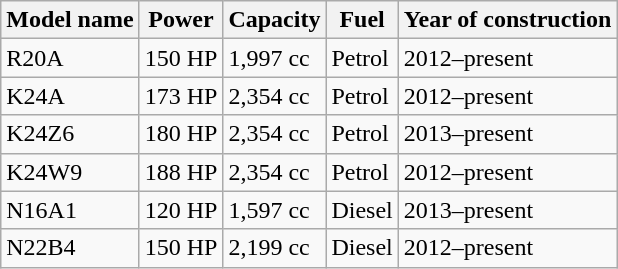<table class="wikitable">
<tr>
<th>Model name</th>
<th>Power</th>
<th>Capacity</th>
<th>Fuel</th>
<th>Year of construction</th>
</tr>
<tr>
<td>R20A</td>
<td>150 HP</td>
<td>1,997 cc</td>
<td>Petrol</td>
<td>2012–present</td>
</tr>
<tr>
<td>K24A</td>
<td>173 HP</td>
<td>2,354 cc</td>
<td>Petrol</td>
<td>2012–present</td>
</tr>
<tr>
<td>K24Z6</td>
<td>180 HP</td>
<td>2,354 cc</td>
<td>Petrol</td>
<td>2013–present</td>
</tr>
<tr>
<td>K24W9</td>
<td>188 HP</td>
<td>2,354 cc</td>
<td>Petrol</td>
<td>2012–present</td>
</tr>
<tr>
<td>N16A1</td>
<td>120 HP</td>
<td>1,597 cc</td>
<td>Diesel</td>
<td>2013–present</td>
</tr>
<tr>
<td>N22B4</td>
<td>150 HP</td>
<td>2,199 cc</td>
<td>Diesel</td>
<td>2012–present</td>
</tr>
</table>
